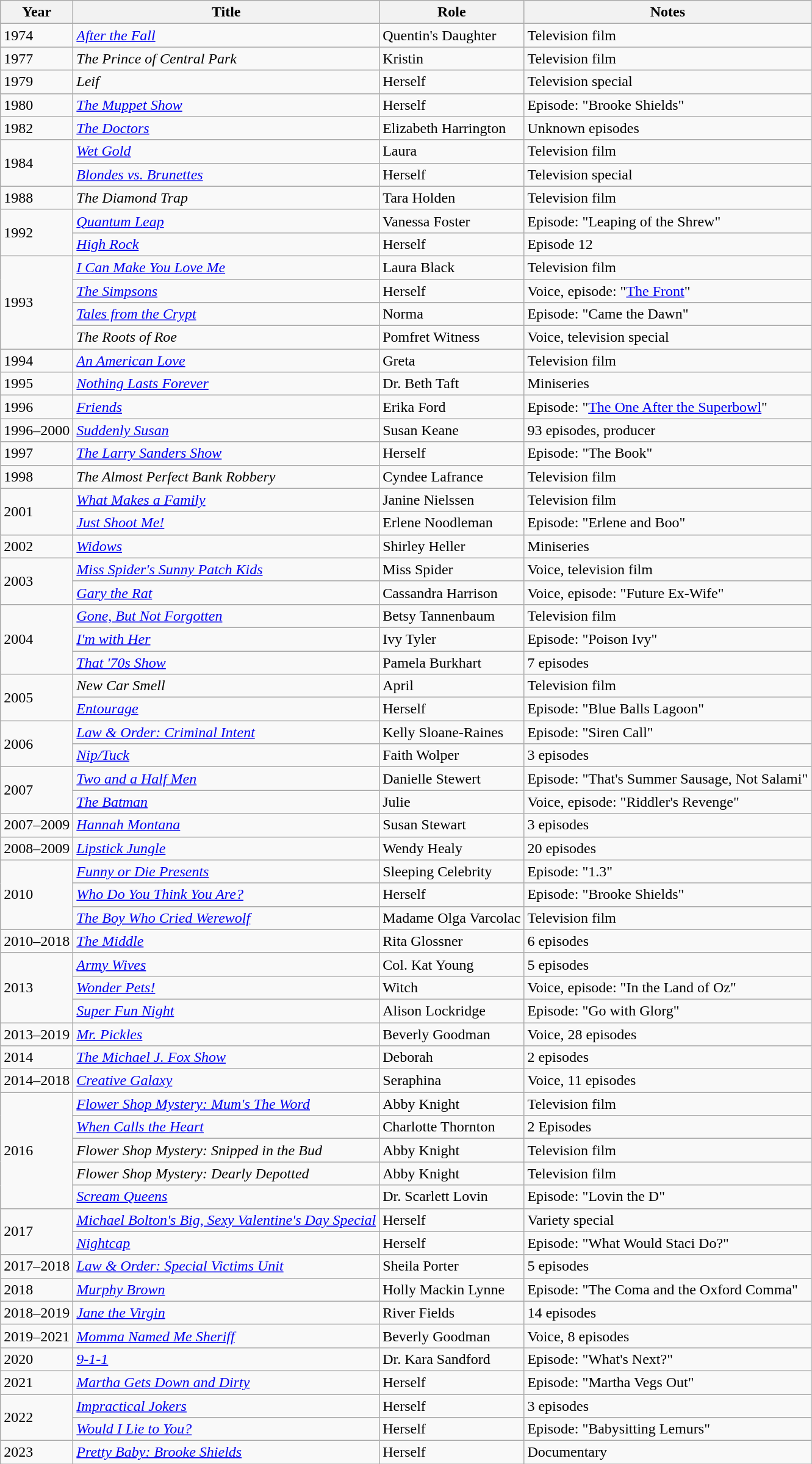<table class="wikitable sortable">
<tr>
<th>Year</th>
<th>Title</th>
<th>Role</th>
<th class="unsortable">Notes</th>
</tr>
<tr>
<td>1974</td>
<td><em><a href='#'>After the Fall</a></em></td>
<td>Quentin's Daughter</td>
<td>Television film</td>
</tr>
<tr>
<td>1977</td>
<td><em>The Prince of Central Park</em></td>
<td>Kristin</td>
<td>Television film</td>
</tr>
<tr>
<td>1979</td>
<td><em>Leif</em></td>
<td>Herself</td>
<td>Television special</td>
</tr>
<tr>
<td>1980</td>
<td><em><a href='#'>The Muppet Show</a></em></td>
<td>Herself</td>
<td>Episode: "Brooke Shields"</td>
</tr>
<tr>
<td>1982</td>
<td><em><a href='#'>The Doctors</a></em></td>
<td>Elizabeth Harrington</td>
<td>Unknown episodes</td>
</tr>
<tr>
<td rowspan="2">1984</td>
<td><em><a href='#'>Wet Gold</a></em></td>
<td>Laura</td>
<td>Television film</td>
</tr>
<tr>
<td><em><a href='#'>Blondes vs. Brunettes</a></em></td>
<td>Herself</td>
<td>Television special</td>
</tr>
<tr>
<td>1988</td>
<td><em>The Diamond Trap</em></td>
<td>Tara Holden</td>
<td>Television film</td>
</tr>
<tr>
<td rowspan="2">1992</td>
<td><em><a href='#'>Quantum Leap</a></em></td>
<td>Vanessa Foster</td>
<td>Episode: "Leaping of the Shrew"</td>
</tr>
<tr>
<td><em><a href='#'>High Rock</a></em></td>
<td>Herself</td>
<td>Episode 12</td>
</tr>
<tr>
<td rowspan="4">1993</td>
<td><em><a href='#'>I Can Make You Love Me</a></em></td>
<td>Laura Black</td>
<td>Television film</td>
</tr>
<tr>
<td><em><a href='#'>The Simpsons</a></em></td>
<td>Herself</td>
<td>Voice, episode: "<a href='#'>The Front</a>"</td>
</tr>
<tr>
<td><em><a href='#'>Tales from the Crypt</a></em></td>
<td>Norma</td>
<td>Episode: "Came the Dawn"</td>
</tr>
<tr>
<td><em>The Roots of Roe</em></td>
<td>Pomfret Witness</td>
<td>Voice, television special</td>
</tr>
<tr>
<td>1994</td>
<td><em><a href='#'>An American Love</a></em></td>
<td>Greta</td>
<td>Television film</td>
</tr>
<tr>
<td>1995</td>
<td><em><a href='#'>Nothing Lasts Forever</a></em></td>
<td>Dr. Beth Taft</td>
<td>Miniseries</td>
</tr>
<tr>
<td>1996</td>
<td><em><a href='#'>Friends</a></em></td>
<td>Erika Ford</td>
<td>Episode: "<a href='#'>The One After the Superbowl</a>"</td>
</tr>
<tr>
<td>1996–2000</td>
<td><em><a href='#'>Suddenly Susan</a></em></td>
<td>Susan Keane</td>
<td>93 episodes, producer</td>
</tr>
<tr>
<td>1997</td>
<td><em><a href='#'>The Larry Sanders Show</a></em></td>
<td>Herself</td>
<td>Episode: "The Book"</td>
</tr>
<tr>
<td>1998</td>
<td><em>The Almost Perfect Bank Robbery</em></td>
<td>Cyndee Lafrance</td>
<td>Television film</td>
</tr>
<tr>
<td rowspan="2">2001</td>
<td><em><a href='#'>What Makes a Family</a></em></td>
<td>Janine Nielssen</td>
<td>Television film</td>
</tr>
<tr>
<td><em><a href='#'>Just Shoot Me!</a></em></td>
<td>Erlene Noodleman</td>
<td>Episode: "Erlene and Boo"</td>
</tr>
<tr>
<td>2002</td>
<td><em><a href='#'>Widows</a></em></td>
<td>Shirley Heller</td>
<td>Miniseries</td>
</tr>
<tr>
<td rowspan="2">2003</td>
<td><em><a href='#'>Miss Spider's Sunny Patch Kids</a></em></td>
<td>Miss Spider</td>
<td>Voice, television film</td>
</tr>
<tr>
<td><em><a href='#'>Gary the Rat</a></em></td>
<td>Cassandra Harrison</td>
<td>Voice, episode: "Future Ex-Wife"</td>
</tr>
<tr>
<td rowspan="3">2004</td>
<td><em><a href='#'>Gone, But Not Forgotten</a></em></td>
<td>Betsy Tannenbaum</td>
<td>Television film</td>
</tr>
<tr>
<td><em><a href='#'>I'm with Her</a></em></td>
<td>Ivy Tyler</td>
<td>Episode: "Poison Ivy"</td>
</tr>
<tr>
<td><em><a href='#'>That '70s Show</a></em></td>
<td>Pamela Burkhart</td>
<td>7 episodes</td>
</tr>
<tr>
<td rowspan="2">2005</td>
<td><em>New Car Smell</em></td>
<td>April</td>
<td>Television film</td>
</tr>
<tr>
<td><em><a href='#'>Entourage</a></em></td>
<td>Herself</td>
<td>Episode: "Blue Balls Lagoon"</td>
</tr>
<tr>
<td rowspan="2">2006</td>
<td><em><a href='#'>Law & Order: Criminal Intent</a></em></td>
<td>Kelly Sloane-Raines</td>
<td>Episode: "Siren Call"</td>
</tr>
<tr>
<td><em><a href='#'>Nip/Tuck</a></em></td>
<td>Faith Wolper</td>
<td>3 episodes</td>
</tr>
<tr>
<td rowspan="2">2007</td>
<td><em><a href='#'>Two and a Half Men</a></em></td>
<td>Danielle Stewert</td>
<td>Episode: "That's Summer Sausage, Not Salami"</td>
</tr>
<tr>
<td><em><a href='#'>The Batman</a></em></td>
<td>Julie</td>
<td>Voice, episode: "Riddler's Revenge"</td>
</tr>
<tr>
<td>2007–2009</td>
<td><em><a href='#'>Hannah Montana</a></em></td>
<td>Susan Stewart</td>
<td>3 episodes</td>
</tr>
<tr>
<td>2008–2009</td>
<td><em><a href='#'>Lipstick Jungle</a></em></td>
<td>Wendy Healy</td>
<td>20 episodes</td>
</tr>
<tr>
<td rowspan="3">2010</td>
<td><em><a href='#'>Funny or Die Presents</a></em></td>
<td>Sleeping Celebrity</td>
<td>Episode: "1.3"</td>
</tr>
<tr>
<td><em><a href='#'>Who Do You Think You Are?</a></em></td>
<td>Herself</td>
<td>Episode: "Brooke Shields"</td>
</tr>
<tr>
<td><em><a href='#'>The Boy Who Cried Werewolf</a></em></td>
<td>Madame Olga Varcolac</td>
<td>Television film</td>
</tr>
<tr>
<td>2010–2018</td>
<td><em><a href='#'>The Middle</a></em></td>
<td>Rita Glossner</td>
<td>6 episodes</td>
</tr>
<tr>
<td rowspan="3">2013</td>
<td><em><a href='#'>Army Wives</a></em></td>
<td>Col. Kat Young</td>
<td>5 episodes</td>
</tr>
<tr>
<td><em><a href='#'>Wonder Pets!</a></em></td>
<td>Witch</td>
<td>Voice, episode: "In the Land of Oz"</td>
</tr>
<tr>
<td><em><a href='#'>Super Fun Night</a></em></td>
<td>Alison Lockridge</td>
<td>Episode: "Go with Glorg"</td>
</tr>
<tr>
<td>2013–2019</td>
<td><em><a href='#'>Mr. Pickles</a></em></td>
<td>Beverly Goodman</td>
<td>Voice, 28 episodes</td>
</tr>
<tr>
<td>2014</td>
<td><em><a href='#'>The Michael J. Fox Show</a></em></td>
<td>Deborah</td>
<td>2 episodes</td>
</tr>
<tr>
<td>2014–2018</td>
<td><em><a href='#'>Creative Galaxy</a></em></td>
<td>Seraphina</td>
<td>Voice, 11 episodes</td>
</tr>
<tr>
<td rowspan="5">2016</td>
<td><em><a href='#'>Flower Shop Mystery: Mum's The Word</a></em></td>
<td>Abby Knight</td>
<td>Television film</td>
</tr>
<tr>
<td><em><a href='#'>When Calls the Heart</a></em></td>
<td>Charlotte Thornton</td>
<td>2 Episodes</td>
</tr>
<tr>
<td><em>Flower Shop Mystery: Snipped in the Bud</em></td>
<td>Abby Knight</td>
<td>Television film</td>
</tr>
<tr>
<td><em>Flower Shop Mystery: Dearly Depotted</em></td>
<td>Abby Knight</td>
<td>Television film</td>
</tr>
<tr>
<td><em><a href='#'>Scream Queens</a></em></td>
<td>Dr. Scarlett Lovin</td>
<td>Episode: "Lovin the D"</td>
</tr>
<tr>
<td rowspan="2">2017</td>
<td><em><a href='#'>Michael Bolton's Big, Sexy Valentine's Day Special</a></em></td>
<td>Herself</td>
<td>Variety special</td>
</tr>
<tr>
<td><em><a href='#'>Nightcap</a></em></td>
<td>Herself</td>
<td>Episode: "What Would Staci Do?"</td>
</tr>
<tr>
<td>2017–2018</td>
<td><em><a href='#'>Law & Order: Special Victims Unit</a></em></td>
<td>Sheila Porter</td>
<td>5 episodes</td>
</tr>
<tr>
<td>2018</td>
<td><em><a href='#'>Murphy Brown</a></em></td>
<td>Holly Mackin Lynne</td>
<td>Episode: "The Coma and the Oxford Comma"</td>
</tr>
<tr>
<td>2018–2019</td>
<td><em><a href='#'>Jane the Virgin</a></em></td>
<td>River Fields</td>
<td>14 episodes</td>
</tr>
<tr>
<td>2019–2021</td>
<td><em><a href='#'>Momma Named Me Sheriff</a></em></td>
<td>Beverly Goodman</td>
<td>Voice, 8 episodes</td>
</tr>
<tr>
<td>2020</td>
<td><em><a href='#'>9-1-1</a></em></td>
<td>Dr. Kara Sandford</td>
<td>Episode: "What's Next?"</td>
</tr>
<tr>
<td>2021</td>
<td><em><a href='#'>Martha Gets Down and Dirty</a></em></td>
<td>Herself</td>
<td>Episode: "Martha Vegs Out"</td>
</tr>
<tr>
<td rowspan="2">2022</td>
<td><em><a href='#'>Impractical Jokers</a></em></td>
<td>Herself</td>
<td>3 episodes</td>
</tr>
<tr>
<td><em><a href='#'>Would I Lie to You?</a></em></td>
<td>Herself</td>
<td>Episode: "Babysitting Lemurs"</td>
</tr>
<tr>
<td>2023</td>
<td><em><a href='#'>Pretty Baby: Brooke Shields</a></em></td>
<td>Herself</td>
<td>Documentary</td>
</tr>
</table>
